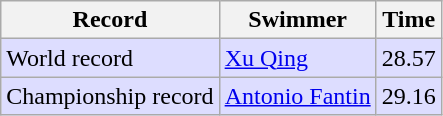<table class="wikitable" style="text-align:left">
<tr>
<th>Record</th>
<th>Swimmer</th>
<th>Time</th>
</tr>
<tr bgcolor=ddddff>
<td>World record</td>
<td> <a href='#'>Xu Qing</a></td>
<td>28.57</td>
</tr>
<tr bgcolor=ddddff>
<td>Championship record</td>
<td> <a href='#'>Antonio Fantin</a></td>
<td>29.16</td>
</tr>
</table>
